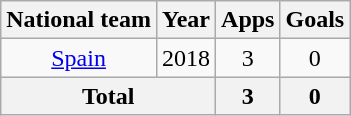<table class=wikitable style=text-align:center>
<tr>
<th>National team</th>
<th>Year</th>
<th>Apps</th>
<th>Goals</th>
</tr>
<tr>
<td><a href='#'>Spain</a></td>
<td>2018</td>
<td>3</td>
<td>0</td>
</tr>
<tr>
<th colspan="2">Total</th>
<th>3</th>
<th>0</th>
</tr>
</table>
